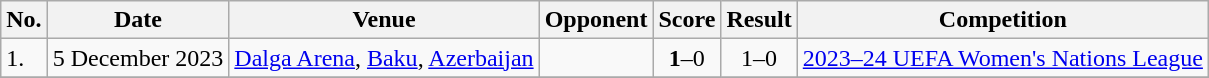<table class="wikitable">
<tr>
<th>No.</th>
<th>Date</th>
<th>Venue</th>
<th>Opponent</th>
<th>Score</th>
<th>Result</th>
<th>Competition</th>
</tr>
<tr>
<td>1.</td>
<td>5 December 2023</td>
<td><a href='#'>Dalga Arena</a>, <a href='#'>Baku</a>, <a href='#'>Azerbaijan</a></td>
<td></td>
<td align=center><strong>1</strong>–0</td>
<td align=center>1–0</td>
<td><a href='#'>2023–24 UEFA Women's Nations League</a></td>
</tr>
<tr>
</tr>
</table>
